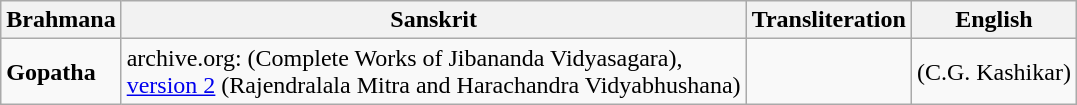<table class="wikitable">
<tr>
<th>Brahmana</th>
<th>Sanskrit</th>
<th>Transliteration</th>
<th>English</th>
</tr>
<tr>
<td><strong>Gopatha</strong></td>
<td>archive.org:  (Complete Works of Jibananda Vidyasagara),<br><a href='#'>version 2</a> (Rajendralala Mitra and Harachandra Vidyabhushana)</td>
<td><br></td>
<td> (C.G. Kashikar)</td>
</tr>
</table>
